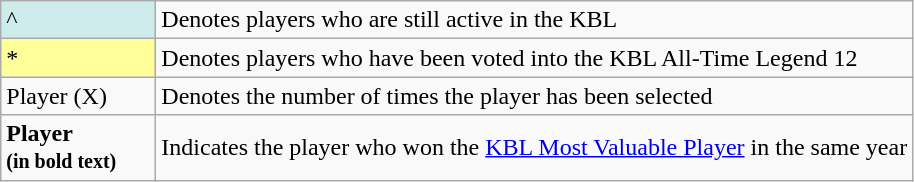<table class="wikitable sortable">
<tr>
<td style="background-color:#CFECEC; border:1px solid #aaaaaa; width:6em">^</td>
<td>Denotes players who are still active in the KBL</td>
</tr>
<tr>
<td style="background-color:#FFFF99; border:1px solid #aaaaaa; width:6em">*</td>
<td>Denotes players who have been voted into the KBL All-Time Legend 12</td>
</tr>
<tr>
<td>Player (X)</td>
<td>Denotes the number of times the player has been selected</td>
</tr>
<tr>
<td><strong>Player<br><small>(in bold text)</small></strong></td>
<td>Indicates the player who won the <a href='#'>KBL Most Valuable Player</a> in the same year</td>
</tr>
</table>
